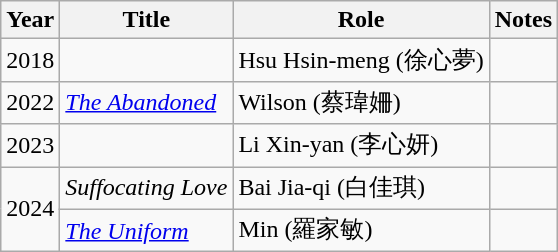<table class="wikitable">
<tr>
<th>Year</th>
<th>Title</th>
<th>Role</th>
<th>Notes</th>
</tr>
<tr>
<td>2018</td>
<td><em></em></td>
<td>Hsu Hsin-meng (徐心夢)</td>
<td></td>
</tr>
<tr>
<td>2022</td>
<td><em><a href='#'>The Abandoned</a></em></td>
<td>Wilson (蔡瑋姍)</td>
<td></td>
</tr>
<tr>
<td>2023</td>
<td><em></em></td>
<td>Li Xin-yan (李心妍)</td>
<td></td>
</tr>
<tr>
<td rowspan="2">2024</td>
<td><em>Suffocating Love</em></td>
<td>Bai Jia-qi (白佳琪)</td>
<td></td>
</tr>
<tr>
<td><em><a href='#'>The Uniform</a></em></td>
<td>Min (羅家敏)</td>
<td></td>
</tr>
</table>
